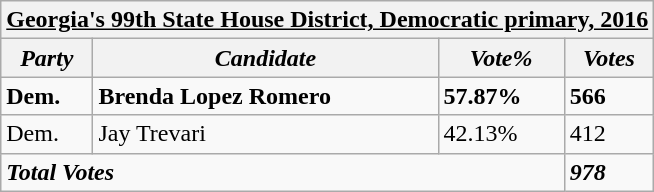<table class="wikitable">
<tr>
<th colspan="4"><u>Georgia's 99th State House District, Democratic primary, 2016</u></th>
</tr>
<tr>
<th><em>Party</em></th>
<th><em>Candidate</em></th>
<th><em>Vote%</em></th>
<th><em>Votes</em></th>
</tr>
<tr>
<td><strong>Dem.</strong></td>
<td><strong>Brenda Lopez Romero</strong></td>
<td><strong>57.87%</strong></td>
<td><strong>566</strong></td>
</tr>
<tr>
<td>Dem.</td>
<td>Jay Trevari</td>
<td>42.13%</td>
<td>412</td>
</tr>
<tr>
<td colspan="3"><strong><em>Total Votes</em></strong></td>
<td><strong><em>978</em></strong></td>
</tr>
</table>
